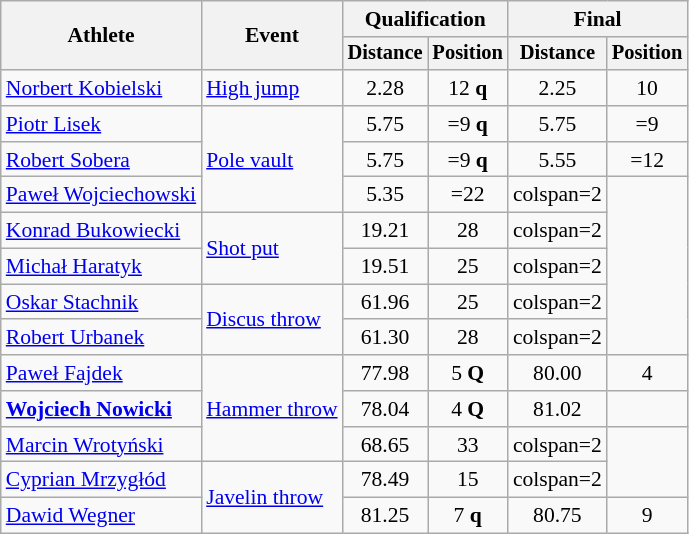<table class=wikitable style=font-size:90%>
<tr>
<th rowspan=2>Athlete</th>
<th rowspan=2>Event</th>
<th colspan=2>Qualification</th>
<th colspan=2>Final</th>
</tr>
<tr style=font-size:95%>
<th>Distance</th>
<th>Position</th>
<th>Distance</th>
<th>Position</th>
</tr>
<tr align=center>
<td align=left><a href='#'>Norbert Kobielski</a></td>
<td align=left><a href='#'>High jump</a></td>
<td>2.28 </td>
<td>12 <strong>q</strong></td>
<td>2.25</td>
<td>10</td>
</tr>
<tr align=center>
<td align=left><a href='#'>Piotr Lisek</a></td>
<td align=left rowspan=3><a href='#'>Pole vault</a></td>
<td>5.75</td>
<td>=9 <strong>q</strong></td>
<td>5.75</td>
<td>=9</td>
</tr>
<tr align=center>
<td align=left><a href='#'>Robert Sobera</a></td>
<td>5.75 </td>
<td>=9 <strong>q</strong></td>
<td>5.55</td>
<td>=12</td>
</tr>
<tr align=center>
<td align=left><a href='#'>Paweł Wojciechowski</a></td>
<td>5.35</td>
<td>=22</td>
<td>colspan=2 </td>
</tr>
<tr align=center>
<td align=left><a href='#'>Konrad Bukowiecki</a></td>
<td align=left rowspan=2><a href='#'>Shot put</a></td>
<td>19.21</td>
<td>28</td>
<td>colspan=2 </td>
</tr>
<tr align=center>
<td align=left><a href='#'>Michał Haratyk</a></td>
<td>19.51</td>
<td>25</td>
<td>colspan=2 </td>
</tr>
<tr align=center>
<td align=left><a href='#'>Oskar Stachnik</a></td>
<td align=left rowspan=2><a href='#'>Discus throw</a></td>
<td>61.96</td>
<td>25</td>
<td>colspan=2 </td>
</tr>
<tr align=center>
<td align=left><a href='#'>Robert Urbanek</a></td>
<td>61.30</td>
<td>28</td>
<td>colspan=2 </td>
</tr>
<tr align=center>
<td align=left><a href='#'>Paweł Fajdek</a></td>
<td align=left rowspan=3><a href='#'>Hammer throw</a></td>
<td>77.98</td>
<td>5 <strong>Q</strong></td>
<td>80.00 </td>
<td>4</td>
</tr>
<tr align=center>
<td align=left><strong><a href='#'>Wojciech Nowicki</a></strong></td>
<td>78.04</td>
<td>4 <strong>Q</strong></td>
<td>81.02</td>
<td></td>
</tr>
<tr align=center>
<td align=left><a href='#'>Marcin Wrotyński</a></td>
<td>68.65</td>
<td>33</td>
<td>colspan=2 </td>
</tr>
<tr align=center>
<td align=left><a href='#'>Cyprian Mrzygłód</a></td>
<td align=left rowspan=2><a href='#'>Javelin throw</a></td>
<td>78.49</td>
<td>15</td>
<td>colspan=2 </td>
</tr>
<tr align=center>
<td align=left><a href='#'>Dawid Wegner</a></td>
<td>81.25</td>
<td>7 <strong>q</strong></td>
<td>80.75</td>
<td>9</td>
</tr>
</table>
